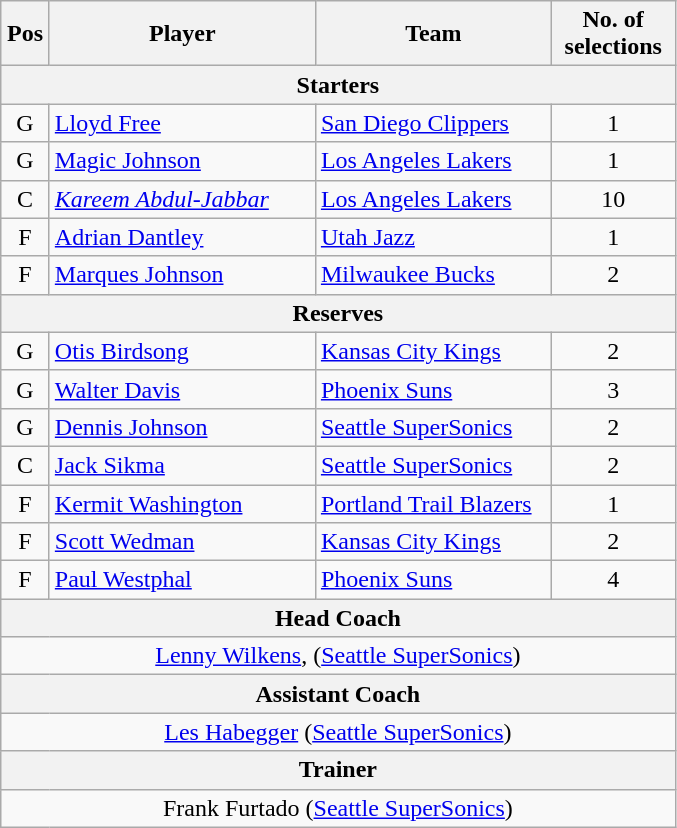<table class="wikitable" style="text-align:center">
<tr>
<th scope="col" width="25px">Pos</th>
<th scope="col" width="170px">Player</th>
<th scope="col" width="150px">Team</th>
<th scope="col" width="75px">No. of selections</th>
</tr>
<tr>
<th scope="col" colspan="4">Starters</th>
</tr>
<tr>
<td>G</td>
<td style="text-align:left"><a href='#'>Lloyd Free</a></td>
<td style="text-align:left"><a href='#'>San Diego Clippers</a></td>
<td>1</td>
</tr>
<tr>
<td>G</td>
<td style="text-align:left"><a href='#'>Magic Johnson</a></td>
<td style="text-align:left"><a href='#'>Los Angeles Lakers</a></td>
<td>1</td>
</tr>
<tr>
<td>C</td>
<td style="text-align:left"><em><a href='#'>Kareem Abdul-Jabbar</a></em></td>
<td style="text-align:left"><a href='#'>Los Angeles Lakers</a></td>
<td>10</td>
</tr>
<tr>
<td>F</td>
<td style="text-align:left"><a href='#'>Adrian Dantley</a></td>
<td style="text-align:left"><a href='#'>Utah Jazz</a></td>
<td>1</td>
</tr>
<tr>
<td>F</td>
<td style="text-align:left"><a href='#'>Marques Johnson</a></td>
<td style="text-align:left"><a href='#'>Milwaukee Bucks</a></td>
<td>2</td>
</tr>
<tr>
<th scope="col" colspan="4">Reserves</th>
</tr>
<tr>
<td>G</td>
<td style="text-align:left"><a href='#'>Otis Birdsong</a></td>
<td style="text-align:left"><a href='#'>Kansas City Kings</a></td>
<td>2</td>
</tr>
<tr>
<td>G</td>
<td style="text-align:left"><a href='#'>Walter Davis</a></td>
<td style="text-align:left"><a href='#'>Phoenix Suns</a></td>
<td>3</td>
</tr>
<tr>
<td>G</td>
<td style="text-align:left"><a href='#'>Dennis Johnson</a></td>
<td style="text-align:left"><a href='#'>Seattle SuperSonics</a></td>
<td>2</td>
</tr>
<tr>
<td>C</td>
<td style="text-align:left"><a href='#'>Jack Sikma</a></td>
<td style="text-align:left"><a href='#'>Seattle SuperSonics</a></td>
<td>2</td>
</tr>
<tr>
<td>F</td>
<td style="text-align:left"><a href='#'>Kermit Washington</a></td>
<td style="text-align:left"><a href='#'>Portland Trail Blazers</a></td>
<td>1</td>
</tr>
<tr>
<td>F</td>
<td style="text-align:left"><a href='#'>Scott Wedman</a></td>
<td style="text-align:left"><a href='#'>Kansas City Kings</a></td>
<td>2</td>
</tr>
<tr>
<td>F</td>
<td style="text-align:left"><a href='#'>Paul Westphal</a></td>
<td style="text-align:left"><a href='#'>Phoenix Suns</a></td>
<td>4</td>
</tr>
<tr>
<th scope="col" colspan="4">Head Coach</th>
</tr>
<tr>
<td colspan="4"><a href='#'>Lenny Wilkens</a>, (<a href='#'>Seattle SuperSonics</a>)</td>
</tr>
<tr>
<th scope="col" colspan="4">Assistant Coach</th>
</tr>
<tr>
<td colspan="4"><a href='#'>Les Habegger</a> (<a href='#'>Seattle SuperSonics</a>)</td>
</tr>
<tr>
<th scope="col" colspan="4">Trainer</th>
</tr>
<tr>
<td colspan="4">Frank Furtado (<a href='#'>Seattle SuperSonics</a>)</td>
</tr>
</table>
